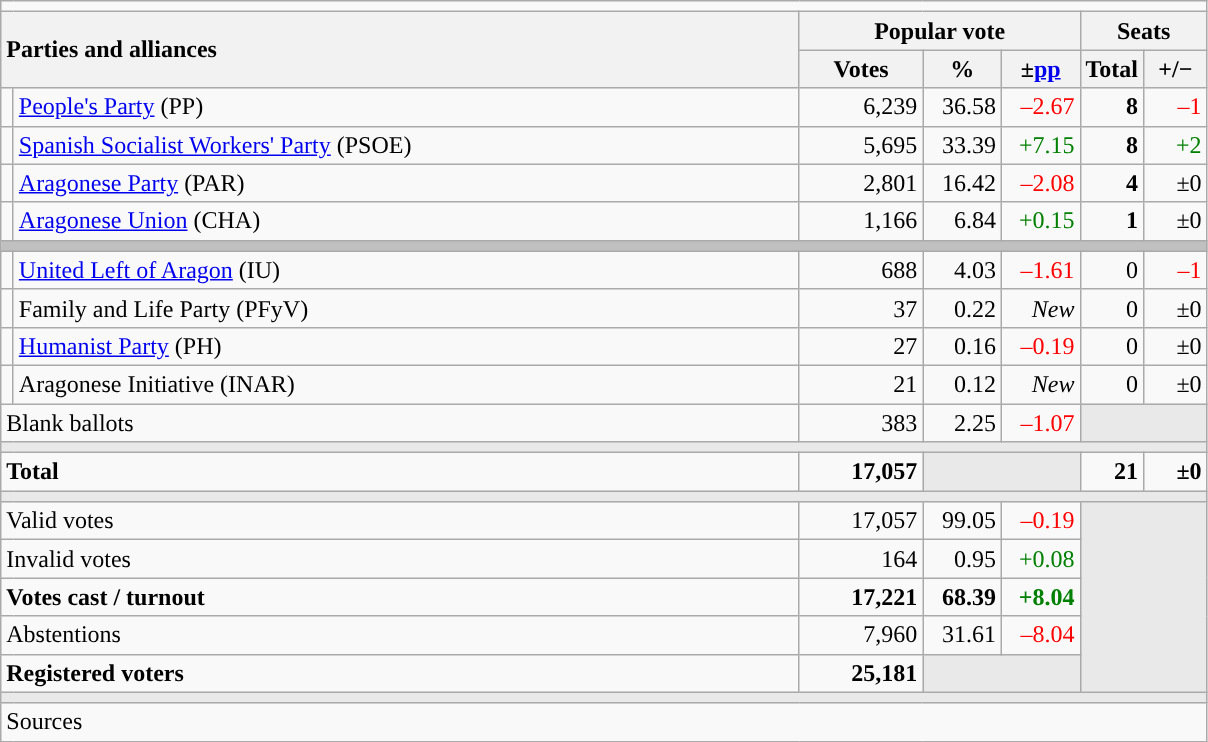<table class="wikitable" style="text-align:right;">
<tr>
<td colspan="7"></td>
</tr>
<tr>
<th style="text-align:left;" rowspan="2" colspan="2" width="525">Parties and alliances</th>
<th colspan="3">Popular vote</th>
<th colspan="2">Seats</th>
</tr>
<tr>
<th width="75">Votes</th>
<th width="45">%</th>
<th width="45">±<a href='#'>pp</a></th>
<th width="35">Total</th>
<th width="35">+/−</th>
</tr>
<tr>
<td width="1" style="color:inherit;background:"></td>
<td align="left"><a href='#'>People's Party</a> (PP)</td>
<td>6,239</td>
<td>36.58</td>
<td style="color:red;">–2.67</td>
<td><strong>8</strong></td>
<td style="color:red;">–1</td>
</tr>
<tr>
<td style="color:inherit;background:"></td>
<td align="left"><a href='#'>Spanish Socialist Workers' Party</a> (PSOE)</td>
<td>5,695</td>
<td>33.39</td>
<td style="color:green;">+7.15</td>
<td><strong>8</strong></td>
<td style="color:green;">+2</td>
</tr>
<tr>
<td style="color:inherit;background:"></td>
<td align="left"><a href='#'>Aragonese Party</a> (PAR)</td>
<td>2,801</td>
<td>16.42</td>
<td style="color:red;">–2.08</td>
<td><strong>4</strong></td>
<td>±0</td>
</tr>
<tr>
<td style="color:inherit;background:"></td>
<td align="left"><a href='#'>Aragonese Union</a> (CHA)</td>
<td>1,166</td>
<td>6.84</td>
<td style="color:green;">+0.15</td>
<td><strong>1</strong></td>
<td>±0</td>
</tr>
<tr>
<td colspan="7" bgcolor="#C0C0C0"></td>
</tr>
<tr>
<td style="color:inherit;background:"></td>
<td align="left"><a href='#'>United Left of Aragon</a> (IU)</td>
<td>688</td>
<td>4.03</td>
<td style="color:red;">–1.61</td>
<td>0</td>
<td style="color:red;">–1</td>
</tr>
<tr>
<td style="color:inherit;background:"></td>
<td align="left">Family and Life Party (PFyV)</td>
<td>37</td>
<td>0.22</td>
<td><em>New</em></td>
<td>0</td>
<td>±0</td>
</tr>
<tr>
<td style="color:inherit;background:"></td>
<td align="left"><a href='#'>Humanist Party</a> (PH)</td>
<td>27</td>
<td>0.16</td>
<td style="color:red;">–0.19</td>
<td>0</td>
<td>±0</td>
</tr>
<tr>
<td style="color:inherit;background:"></td>
<td align="left">Aragonese Initiative (INAR)</td>
<td>21</td>
<td>0.12</td>
<td><em>New</em></td>
<td>0</td>
<td>±0</td>
</tr>
<tr>
<td align="left" colspan="2">Blank ballots</td>
<td>383</td>
<td>2.25</td>
<td style="color:red;">–1.07</td>
<td bgcolor="#E9E9E9" colspan="2"></td>
</tr>
<tr>
<td colspan="7" bgcolor="#E9E9E9"></td>
</tr>
<tr style="font-weight:bold;">
<td align="left" colspan="2">Total</td>
<td>17,057</td>
<td bgcolor="#E9E9E9" colspan="2"></td>
<td>21</td>
<td>±0</td>
</tr>
<tr>
<td colspan="7" bgcolor="#E9E9E9"></td>
</tr>
<tr>
<td align="left" colspan="2">Valid votes</td>
<td>17,057</td>
<td>99.05</td>
<td style="color:red;">–0.19</td>
<td bgcolor="#E9E9E9" colspan="2" rowspan="5"></td>
</tr>
<tr>
<td align="left" colspan="2">Invalid votes</td>
<td>164</td>
<td>0.95</td>
<td style="color:green;">+0.08</td>
</tr>
<tr style="font-weight:bold;">
<td align="left" colspan="2">Votes cast / turnout</td>
<td>17,221</td>
<td>68.39</td>
<td style="color:green;">+8.04</td>
</tr>
<tr>
<td align="left" colspan="2">Abstentions</td>
<td>7,960</td>
<td>31.61</td>
<td style="color:red;">–8.04</td>
</tr>
<tr style="font-weight:bold;">
<td align="left" colspan="2">Registered voters</td>
<td>25,181</td>
<td bgcolor="#E9E9E9" colspan="2"></td>
</tr>
<tr>
<td colspan="7" bgcolor="#E9E9E9"></td>
</tr>
<tr>
<td align="left" colspan="7">Sources</td>
</tr>
</table>
